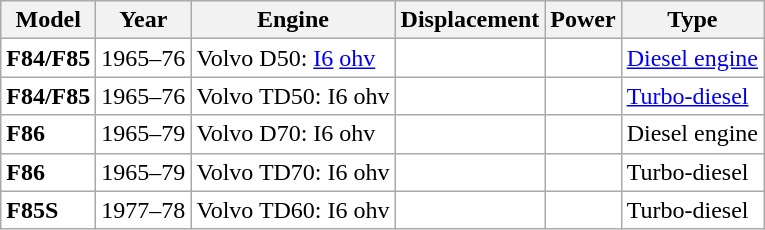<table class="wikitable">
<tr>
<th>Model</th>
<th>Year</th>
<th>Engine</th>
<th>Displacement</th>
<th>Power</th>
<th>Type</th>
</tr>
<tr style="background:#ffffff;">
<td><strong>F84/F85</strong></td>
<td>1965–76</td>
<td>Volvo D50: <a href='#'>I6</a> <a href='#'>ohv</a></td>
<td></td>
<td></td>
<td><a href='#'>Diesel engine</a></td>
</tr>
<tr style="background:#ffffff;">
<td><strong>F84/F85</strong></td>
<td>1965–76</td>
<td>Volvo TD50: I6 ohv</td>
<td></td>
<td></td>
<td><a href='#'>Turbo-diesel</a></td>
</tr>
<tr style="background:#ffffff;">
<td><strong>F86</strong></td>
<td>1965–79</td>
<td>Volvo D70: I6 ohv</td>
<td></td>
<td></td>
<td>Diesel engine</td>
</tr>
<tr style="background:#ffffff;">
<td><strong>F86</strong></td>
<td>1965–79</td>
<td>Volvo TD70: I6 ohv</td>
<td></td>
<td></td>
<td>Turbo-diesel</td>
</tr>
<tr style="background:#ffffff;">
<td><strong>F85S</strong></td>
<td>1977–78</td>
<td>Volvo TD60: I6 ohv</td>
<td></td>
<td></td>
<td>Turbo-diesel</td>
</tr>
</table>
